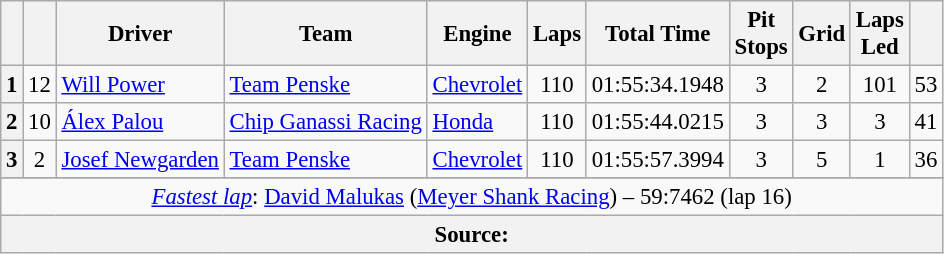<table class="wikitable sortable" style="font-size:95%;">
<tr>
<th scope="col"></th>
<th scope="col"></th>
<th scope="col">Driver</th>
<th scope="col">Team</th>
<th scope="col">Engine</th>
<th class="unsortable" scope="col">Laps</th>
<th class="unsortable" scope="col">Total Time</th>
<th scope="col">Pit<br>Stops</th>
<th scope="col">Grid</th>
<th scope="col">Laps<br>Led</th>
<th scope="col"></th>
</tr>
<tr>
<th>1</th>
<td align="center">12</td>
<td> <a href='#'>Will Power</a></td>
<td><a href='#'>Team Penske</a></td>
<td><a href='#'>Chevrolet</a></td>
<td align="center">110</td>
<td align="center">01:55:34.1948</td>
<td align="center">3</td>
<td align="center">2</td>
<td align="center">101</td>
<td align="center">53</td>
</tr>
<tr>
<th>2</th>
<td align="center">10</td>
<td> <a href='#'>Álex Palou</a></td>
<td><a href='#'>Chip Ganassi Racing</a></td>
<td><a href='#'>Honda</a></td>
<td align="center">110</td>
<td align="center">01:55:44.0215</td>
<td align="center">3</td>
<td align="center">3</td>
<td align="center">3</td>
<td align="center">41</td>
</tr>
<tr>
<th>3</th>
<td align="center">2</td>
<td> <a href='#'>Josef Newgarden</a></td>
<td><a href='#'>Team Penske</a></td>
<td><a href='#'>Chevrolet</a></td>
<td align="center">110</td>
<td align="center">01:55:57.3994</td>
<td align="center">3</td>
<td align="center">5</td>
<td align="center">1</td>
<td align="center">36</td>
</tr>
<tr>
</tr>
<tr class="sortbottom">
<td colspan="11" style="text-align:center"><em><a href='#'>Fastest lap</a></em>:  <a href='#'>David Malukas</a> (<a href='#'>Meyer Shank Racing</a>) – 59:7462 (lap 16)</td>
</tr>
<tr class="sortbottom">
<th colspan="11">Source:</th>
</tr>
</table>
